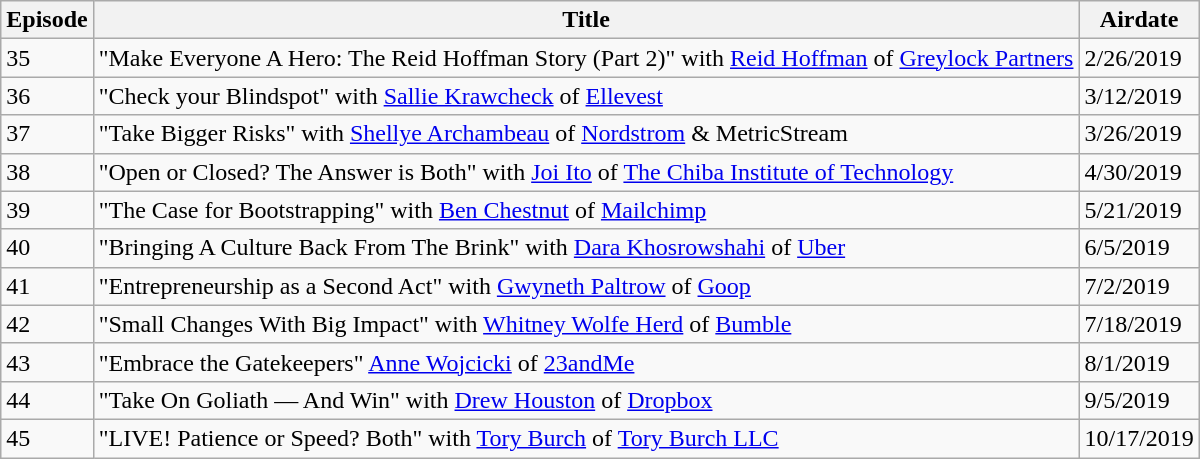<table class="wikitable collapsible collapsed">
<tr>
<th>Episode</th>
<th>Title</th>
<th>Airdate</th>
</tr>
<tr>
<td>35</td>
<td>"Make Everyone A Hero: The Reid Hoffman Story (Part 2)" with <a href='#'>Reid Hoffman</a> of <a href='#'>Greylock Partners</a></td>
<td>2/26/2019</td>
</tr>
<tr>
<td>36</td>
<td>"Check your Blindspot" with <a href='#'>Sallie Krawcheck</a> of <a href='#'>Ellevest</a></td>
<td>3/12/2019</td>
</tr>
<tr>
<td>37</td>
<td>"Take Bigger Risks" with <a href='#'>Shellye Archambeau</a> of <a href='#'>Nordstrom</a> & MetricStream</td>
<td>3/26/2019</td>
</tr>
<tr>
<td>38</td>
<td>"Open or Closed? The Answer is Both" with <a href='#'>Joi Ito</a> of <a href='#'>The Chiba Institute of Technology</a></td>
<td>4/30/2019</td>
</tr>
<tr>
<td>39</td>
<td>"The Case for Bootstrapping" with <a href='#'>Ben Chestnut</a> of <a href='#'>Mailchimp</a></td>
<td>5/21/2019</td>
</tr>
<tr>
<td>40</td>
<td>"Bringing A Culture Back From The Brink" with <a href='#'>Dara Khosrowshahi</a> of <a href='#'>Uber</a></td>
<td>6/5/2019</td>
</tr>
<tr>
<td>41</td>
<td>"Entrepreneurship as a Second Act" with <a href='#'>Gwyneth Paltrow</a> of <a href='#'>Goop</a></td>
<td>7/2/2019</td>
</tr>
<tr>
<td>42</td>
<td>"Small Changes With Big Impact" with <a href='#'>Whitney Wolfe Herd</a> of <a href='#'>Bumble</a></td>
<td>7/18/2019</td>
</tr>
<tr>
<td>43</td>
<td>"Embrace the Gatekeepers" <a href='#'>Anne Wojcicki</a> of <a href='#'>23andMe</a></td>
<td>8/1/2019</td>
</tr>
<tr>
<td>44</td>
<td>"Take On Goliath — And Win" with <a href='#'>Drew Houston</a> of <a href='#'>Dropbox</a></td>
<td>9/5/2019</td>
</tr>
<tr>
<td>45</td>
<td>"LIVE! Patience or Speed? Both" with <a href='#'>Tory Burch</a> of <a href='#'>Tory Burch LLC</a></td>
<td>10/17/2019</td>
</tr>
</table>
